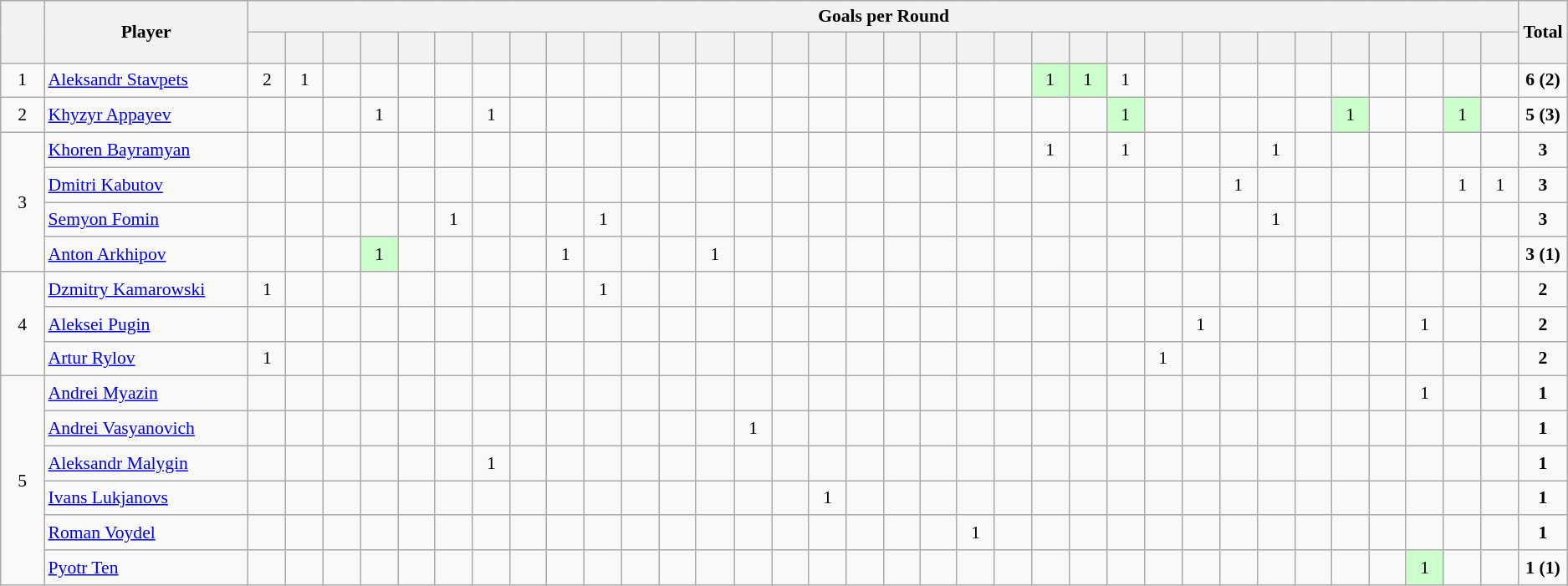<table class="wikitable" style="text-align:center; line-height: 90%; font-size:90%;">
<tr>
<th rowspan=2 width=30></th>
<th rowspan=2 width=165>Player</th>
<th colspan=34 height=18>Goals per Round</th>
<th rowspan=2 colspan=2 height=18 width=40>Total</th>
</tr>
<tr>
<th width=25 height=18></th>
<th width=25></th>
<th width=25></th>
<th width=25></th>
<th width=25></th>
<th width=25></th>
<th width=25></th>
<th width=25></th>
<th width=25></th>
<th width=25></th>
<th width=25></th>
<th width=25></th>
<th width=26></th>
<th width=25></th>
<th width=25></th>
<th width=25></th>
<th width=25></th>
<th width=25></th>
<th width=25></th>
<th width=25></th>
<th width=25></th>
<th width=25></th>
<th width=25></th>
<th width=25></th>
<th width=25></th>
<th width=25></th>
<th width=25></th>
<th width=25></th>
<th width=25></th>
<th width=25></th>
<th width=25></th>
<th width=25></th>
<th width=25></th>
<th width=25></th>
</tr>
<tr>
<td>1</td>
<td align=left height=21> <a href='#'>Aleksandr Stavpets</a></td>
<td>2</td>
<td>1</td>
<td></td>
<td></td>
<td></td>
<td></td>
<td></td>
<td></td>
<td></td>
<td></td>
<td></td>
<td></td>
<td></td>
<td></td>
<td></td>
<td></td>
<td></td>
<td></td>
<td></td>
<td></td>
<td></td>
<td bgcolor=#CCFFCC>1</td>
<td bgcolor=#CCFFCC>1</td>
<td>1</td>
<td></td>
<td></td>
<td></td>
<td></td>
<td></td>
<td></td>
<td></td>
<td></td>
<td></td>
<td></td>
<td><strong>6 (2)</strong></td>
</tr>
<tr>
<td>2</td>
<td align=left height=21> <a href='#'>Khyzyr Appayev</a></td>
<td></td>
<td></td>
<td></td>
<td>1</td>
<td></td>
<td></td>
<td>1</td>
<td></td>
<td></td>
<td></td>
<td></td>
<td></td>
<td></td>
<td></td>
<td></td>
<td></td>
<td></td>
<td></td>
<td></td>
<td></td>
<td></td>
<td></td>
<td></td>
<td bgcolor=#CCFFCC>1</td>
<td></td>
<td></td>
<td></td>
<td></td>
<td></td>
<td bgcolor=#CCFFCC>1</td>
<td></td>
<td></td>
<td bgcolor=#CCFFCC>1</td>
<td></td>
<td><strong>5 (3)</strong></td>
</tr>
<tr>
<td rowspan=4>3</td>
<td align=left height=21> <a href='#'>Khoren Bayramyan</a></td>
<td></td>
<td></td>
<td></td>
<td></td>
<td></td>
<td></td>
<td></td>
<td></td>
<td></td>
<td></td>
<td></td>
<td></td>
<td></td>
<td></td>
<td></td>
<td></td>
<td></td>
<td></td>
<td></td>
<td></td>
<td></td>
<td>1</td>
<td></td>
<td>1</td>
<td></td>
<td></td>
<td></td>
<td>1</td>
<td></td>
<td></td>
<td></td>
<td></td>
<td></td>
<td></td>
<td><strong>3</strong></td>
</tr>
<tr>
<td align=left height=21> <a href='#'>Dmitri Kabutov</a></td>
<td></td>
<td></td>
<td></td>
<td></td>
<td></td>
<td></td>
<td></td>
<td></td>
<td></td>
<td></td>
<td></td>
<td></td>
<td></td>
<td></td>
<td></td>
<td></td>
<td></td>
<td></td>
<td></td>
<td></td>
<td></td>
<td></td>
<td></td>
<td></td>
<td></td>
<td></td>
<td>1</td>
<td></td>
<td></td>
<td></td>
<td></td>
<td></td>
<td>1</td>
<td>1</td>
<td><strong>3</strong></td>
</tr>
<tr>
<td align=left height=21> <a href='#'>Semyon Fomin</a></td>
<td></td>
<td></td>
<td></td>
<td></td>
<td></td>
<td>1</td>
<td></td>
<td></td>
<td></td>
<td>1</td>
<td></td>
<td></td>
<td></td>
<td></td>
<td></td>
<td></td>
<td></td>
<td></td>
<td></td>
<td></td>
<td></td>
<td></td>
<td></td>
<td></td>
<td></td>
<td></td>
<td></td>
<td>1</td>
<td></td>
<td></td>
<td></td>
<td></td>
<td></td>
<td></td>
<td><strong>3</strong></td>
</tr>
<tr>
<td align=left height=21> <a href='#'>Anton Arkhipov</a></td>
<td></td>
<td></td>
<td></td>
<td bgcolor=#CCFFCC>1</td>
<td></td>
<td></td>
<td></td>
<td></td>
<td>1</td>
<td></td>
<td></td>
<td></td>
<td>1</td>
<td></td>
<td></td>
<td></td>
<td></td>
<td></td>
<td></td>
<td></td>
<td></td>
<td></td>
<td></td>
<td></td>
<td></td>
<td></td>
<td></td>
<td></td>
<td></td>
<td></td>
<td></td>
<td></td>
<td></td>
<td></td>
<td><strong>3 (1)</strong></td>
</tr>
<tr>
<td rowspan=3>4</td>
<td align=left height=21> <a href='#'>Dzmitry Kamarowski</a></td>
<td>1</td>
<td></td>
<td></td>
<td></td>
<td></td>
<td></td>
<td></td>
<td></td>
<td></td>
<td>1</td>
<td></td>
<td></td>
<td></td>
<td></td>
<td></td>
<td></td>
<td></td>
<td></td>
<td></td>
<td></td>
<td></td>
<td></td>
<td></td>
<td></td>
<td></td>
<td></td>
<td></td>
<td></td>
<td></td>
<td></td>
<td></td>
<td></td>
<td></td>
<td></td>
<td><strong>2</strong></td>
</tr>
<tr>
<td align=left height=21> <a href='#'>Aleksei Pugin</a></td>
<td></td>
<td></td>
<td></td>
<td></td>
<td></td>
<td></td>
<td></td>
<td></td>
<td></td>
<td></td>
<td></td>
<td></td>
<td></td>
<td></td>
<td></td>
<td></td>
<td></td>
<td></td>
<td></td>
<td></td>
<td></td>
<td></td>
<td></td>
<td></td>
<td></td>
<td>1</td>
<td></td>
<td></td>
<td></td>
<td></td>
<td></td>
<td>1</td>
<td></td>
<td></td>
<td><strong>2</strong></td>
</tr>
<tr>
<td align=left height=21> <a href='#'>Artur Rylov</a></td>
<td>1</td>
<td></td>
<td></td>
<td></td>
<td></td>
<td></td>
<td></td>
<td></td>
<td></td>
<td></td>
<td></td>
<td></td>
<td></td>
<td></td>
<td></td>
<td></td>
<td></td>
<td></td>
<td></td>
<td></td>
<td></td>
<td></td>
<td></td>
<td></td>
<td>1</td>
<td></td>
<td></td>
<td></td>
<td></td>
<td></td>
<td></td>
<td></td>
<td></td>
<td></td>
<td><strong>2</strong></td>
</tr>
<tr>
<td rowspan=6>5</td>
<td align=left height=21> <a href='#'>Andrei Myazin</a></td>
<td></td>
<td></td>
<td></td>
<td></td>
<td></td>
<td></td>
<td></td>
<td></td>
<td></td>
<td></td>
<td></td>
<td></td>
<td></td>
<td></td>
<td></td>
<td></td>
<td></td>
<td></td>
<td></td>
<td></td>
<td></td>
<td></td>
<td></td>
<td></td>
<td></td>
<td></td>
<td></td>
<td></td>
<td></td>
<td></td>
<td></td>
<td>1</td>
<td></td>
<td></td>
<td><strong>1</strong></td>
</tr>
<tr>
<td align=left height=21> <a href='#'>Andrei Vasyanovich</a></td>
<td></td>
<td></td>
<td></td>
<td></td>
<td></td>
<td></td>
<td></td>
<td></td>
<td></td>
<td></td>
<td></td>
<td></td>
<td></td>
<td>1</td>
<td></td>
<td></td>
<td></td>
<td></td>
<td></td>
<td></td>
<td></td>
<td></td>
<td></td>
<td></td>
<td></td>
<td></td>
<td></td>
<td></td>
<td></td>
<td></td>
<td></td>
<td></td>
<td></td>
<td></td>
<td><strong>1</strong></td>
</tr>
<tr>
<td align=left height=21> <a href='#'>Aleksandr Malygin</a></td>
<td></td>
<td></td>
<td></td>
<td></td>
<td></td>
<td></td>
<td>1</td>
<td></td>
<td></td>
<td></td>
<td></td>
<td></td>
<td></td>
<td></td>
<td></td>
<td></td>
<td></td>
<td></td>
<td></td>
<td></td>
<td></td>
<td></td>
<td></td>
<td></td>
<td></td>
<td></td>
<td></td>
<td></td>
<td></td>
<td></td>
<td></td>
<td></td>
<td></td>
<td></td>
<td><strong>1</strong></td>
</tr>
<tr>
<td align=left height=21> <a href='#'>Ivans Lukjanovs</a></td>
<td></td>
<td></td>
<td></td>
<td></td>
<td></td>
<td></td>
<td></td>
<td></td>
<td></td>
<td></td>
<td></td>
<td></td>
<td></td>
<td></td>
<td></td>
<td>1</td>
<td></td>
<td></td>
<td></td>
<td></td>
<td></td>
<td></td>
<td></td>
<td></td>
<td></td>
<td></td>
<td></td>
<td></td>
<td></td>
<td></td>
<td></td>
<td></td>
<td></td>
<td></td>
<td><strong>1</strong></td>
</tr>
<tr>
<td align=left height=21> <a href='#'>Roman Voydel</a></td>
<td></td>
<td></td>
<td></td>
<td></td>
<td></td>
<td></td>
<td></td>
<td></td>
<td></td>
<td></td>
<td></td>
<td></td>
<td></td>
<td></td>
<td></td>
<td></td>
<td></td>
<td></td>
<td></td>
<td>1</td>
<td></td>
<td></td>
<td></td>
<td></td>
<td></td>
<td></td>
<td></td>
<td></td>
<td></td>
<td></td>
<td></td>
<td></td>
<td></td>
<td></td>
<td><strong>1</strong></td>
</tr>
<tr>
<td align=left height=21> <a href='#'>Pyotr Ten</a></td>
<td></td>
<td></td>
<td></td>
<td></td>
<td></td>
<td></td>
<td></td>
<td></td>
<td></td>
<td></td>
<td></td>
<td></td>
<td></td>
<td></td>
<td></td>
<td></td>
<td></td>
<td></td>
<td></td>
<td></td>
<td></td>
<td></td>
<td></td>
<td></td>
<td></td>
<td></td>
<td></td>
<td></td>
<td></td>
<td></td>
<td></td>
<td bgcolor=#CCFFCC>1</td>
<td></td>
<td></td>
<td><strong>1 (1)</strong></td>
</tr>
</table>
